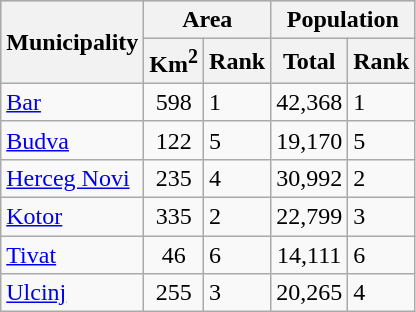<table class="wikitable sortable">
<tr bgcolor=#cccccc>
<th rowspan=2>Municipality</th>
<th colspan=2>Area</th>
<th colspan=2>Population</th>
</tr>
<tr>
<th>Km<sup>2</sup></th>
<th>Rank</th>
<th>Total</th>
<th>Rank</th>
</tr>
<tr>
<td><a href='#'>Bar</a></td>
<td align=center>598</td>
<td>1</td>
<td align=center>42,368</td>
<td>1</td>
</tr>
<tr>
<td><a href='#'>Budva</a></td>
<td align=center>122</td>
<td>5</td>
<td align=center>19,170</td>
<td>5</td>
</tr>
<tr>
<td><a href='#'>Herceg Novi</a></td>
<td align=center>235</td>
<td>4</td>
<td align=center>30,992</td>
<td>2</td>
</tr>
<tr>
<td><a href='#'>Kotor</a></td>
<td align=center>335</td>
<td>2</td>
<td align=center>22,799</td>
<td>3</td>
</tr>
<tr>
<td><a href='#'>Tivat</a></td>
<td align=center>46</td>
<td>6</td>
<td align=center>14,111</td>
<td>6</td>
</tr>
<tr>
<td><a href='#'>Ulcinj</a></td>
<td align=center>255</td>
<td>3</td>
<td align=center>20,265</td>
<td>4</td>
</tr>
</table>
